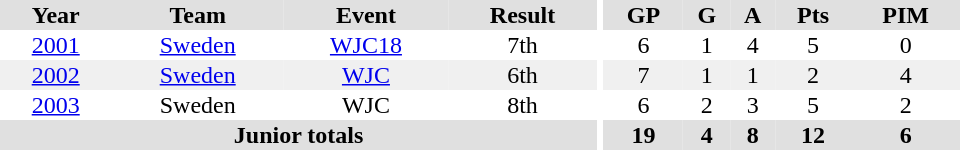<table border="0" cellpadding="1" cellspacing="0" ID="Table3" style="text-align:center; width:40em">
<tr ALIGN="center" bgcolor="#e0e0e0">
<th>Year</th>
<th>Team</th>
<th>Event</th>
<th>Result</th>
<th rowspan="99" bgcolor="#ffffff"></th>
<th>GP</th>
<th>G</th>
<th>A</th>
<th>Pts</th>
<th>PIM</th>
</tr>
<tr>
<td><a href='#'>2001</a></td>
<td><a href='#'>Sweden</a></td>
<td><a href='#'>WJC18</a></td>
<td>7th</td>
<td>6</td>
<td>1</td>
<td>4</td>
<td>5</td>
<td>0</td>
</tr>
<tr bgcolor="#f0f0f0">
<td><a href='#'>2002</a></td>
<td><a href='#'>Sweden</a></td>
<td><a href='#'>WJC</a></td>
<td>6th</td>
<td>7</td>
<td>1</td>
<td>1</td>
<td>2</td>
<td>4</td>
</tr>
<tr>
<td><a href='#'>2003</a></td>
<td>Sweden</td>
<td>WJC</td>
<td>8th</td>
<td>6</td>
<td>2</td>
<td>3</td>
<td>5</td>
<td>2</td>
</tr>
<tr bgcolor="#e0e0e0">
<th colspan="4">Junior totals</th>
<th>19</th>
<th>4</th>
<th>8</th>
<th>12</th>
<th>6</th>
</tr>
</table>
